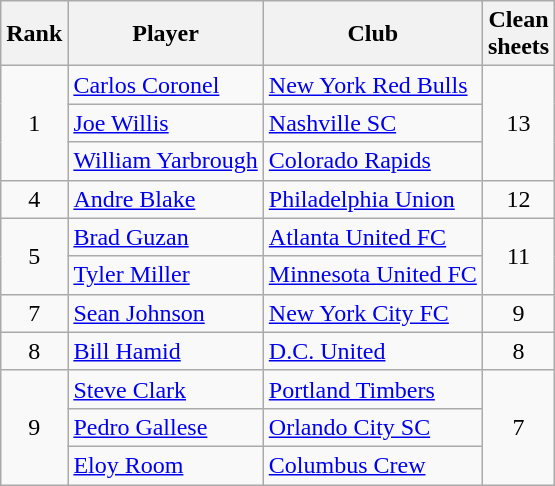<table class="wikitable" style="text-align:center">
<tr>
<th>Rank</th>
<th>Player</th>
<th>Club</th>
<th>Clean<br>sheets</th>
</tr>
<tr>
<td rowspan=3>1</td>
<td align="left"> <a href='#'>Carlos Coronel</a></td>
<td align="left"><a href='#'>New York Red Bulls</a></td>
<td rowspan=3>13</td>
</tr>
<tr>
<td align="left"> <a href='#'>Joe Willis</a></td>
<td align="left"><a href='#'>Nashville SC</a></td>
</tr>
<tr>
<td align="left"> <a href='#'>William Yarbrough</a></td>
<td align="left"><a href='#'>Colorado Rapids</a></td>
</tr>
<tr>
<td rowspan=1>4</td>
<td align="left"> <a href='#'>Andre Blake</a></td>
<td align="left"><a href='#'>Philadelphia Union</a></td>
<td rowspan=1>12</td>
</tr>
<tr>
<td rowspan=2>5</td>
<td align="left"> <a href='#'>Brad Guzan</a></td>
<td align="left"><a href='#'>Atlanta United FC</a></td>
<td rowspan=2>11</td>
</tr>
<tr>
<td align="left"> <a href='#'>Tyler Miller</a></td>
<td align="left"><a href='#'>Minnesota United FC</a></td>
</tr>
<tr>
<td rowspan=1>7</td>
<td align="left"> <a href='#'>Sean Johnson</a></td>
<td align="left"><a href='#'>New York City FC</a></td>
<td rowspan=1>9</td>
</tr>
<tr>
<td rowspan=1>8</td>
<td align="left"> <a href='#'>Bill Hamid</a></td>
<td align="left"><a href='#'>D.C. United</a></td>
<td rowspan=1>8</td>
</tr>
<tr>
<td rowspan=3>9</td>
<td align="left"> <a href='#'>Steve Clark</a></td>
<td align="left"><a href='#'>Portland Timbers</a></td>
<td rowspan=3>7</td>
</tr>
<tr>
<td align="left"> <a href='#'>Pedro Gallese</a></td>
<td align="left"><a href='#'>Orlando City SC</a></td>
</tr>
<tr>
<td align="left"> <a href='#'>Eloy Room</a></td>
<td align="left"><a href='#'>Columbus Crew</a><br></td>
</tr>
</table>
